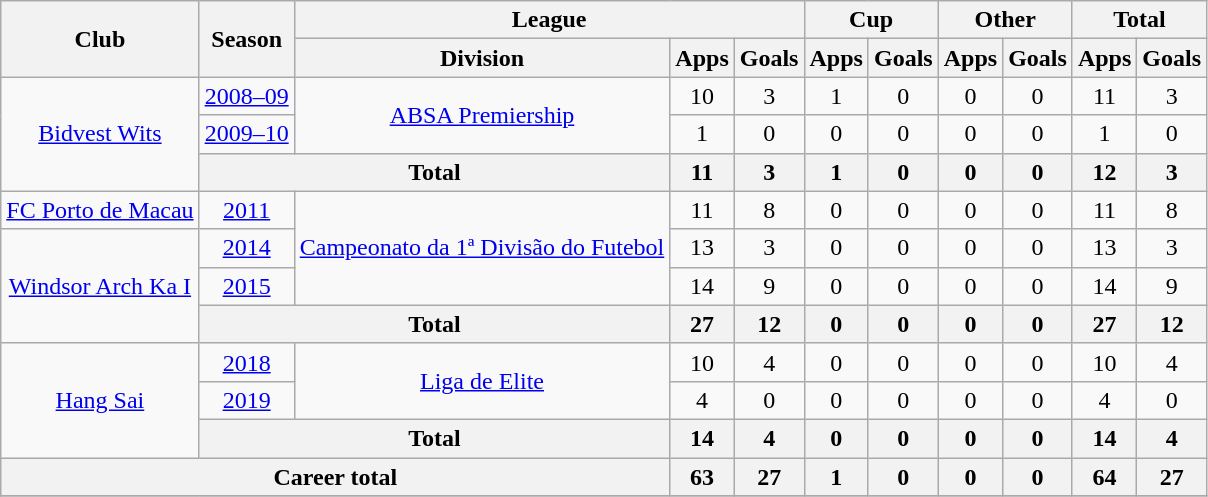<table class="wikitable" style="text-align: center">
<tr>
<th rowspan="2">Club</th>
<th rowspan="2">Season</th>
<th colspan="3">League</th>
<th colspan="2">Cup</th>
<th colspan="2">Other</th>
<th colspan="2">Total</th>
</tr>
<tr>
<th>Division</th>
<th>Apps</th>
<th>Goals</th>
<th>Apps</th>
<th>Goals</th>
<th>Apps</th>
<th>Goals</th>
<th>Apps</th>
<th>Goals</th>
</tr>
<tr>
<td rowspan="3"><a href='#'>Bidvest Wits</a></td>
<td><a href='#'>2008–09</a></td>
<td rowspan="2"><a href='#'>ABSA Premiership</a></td>
<td>10</td>
<td>3</td>
<td>1</td>
<td>0</td>
<td>0</td>
<td>0</td>
<td>11</td>
<td>3</td>
</tr>
<tr>
<td><a href='#'>2009–10</a></td>
<td>1</td>
<td>0</td>
<td>0</td>
<td>0</td>
<td>0</td>
<td>0</td>
<td>1</td>
<td>0</td>
</tr>
<tr>
<th colspan="2"><strong>Total</strong></th>
<th>11</th>
<th>3</th>
<th>1</th>
<th>0</th>
<th>0</th>
<th>0</th>
<th>12</th>
<th>3</th>
</tr>
<tr>
<td><a href='#'>FC Porto de Macau</a></td>
<td><a href='#'>2011</a></td>
<td rowspan="3"><a href='#'>Campeonato da 1ª Divisão do Futebol</a></td>
<td>11</td>
<td>8</td>
<td>0</td>
<td>0</td>
<td>0</td>
<td>0</td>
<td>11</td>
<td>8</td>
</tr>
<tr>
<td rowspan="3"><a href='#'>Windsor Arch Ka I</a></td>
<td><a href='#'>2014</a></td>
<td>13</td>
<td>3</td>
<td>0</td>
<td>0</td>
<td>0</td>
<td>0</td>
<td>13</td>
<td>3</td>
</tr>
<tr>
<td><a href='#'>2015</a></td>
<td>14</td>
<td>9</td>
<td>0</td>
<td>0</td>
<td>0</td>
<td>0</td>
<td>14</td>
<td>9</td>
</tr>
<tr>
<th colspan="2"><strong>Total</strong></th>
<th>27</th>
<th>12</th>
<th>0</th>
<th>0</th>
<th>0</th>
<th>0</th>
<th>27</th>
<th>12</th>
</tr>
<tr>
<td rowspan="3"><a href='#'>Hang Sai</a></td>
<td><a href='#'>2018</a></td>
<td rowspan="2"><a href='#'>Liga de Elite</a></td>
<td>10</td>
<td>4</td>
<td>0</td>
<td>0</td>
<td>0</td>
<td>0</td>
<td>10</td>
<td>4</td>
</tr>
<tr>
<td><a href='#'>2019</a></td>
<td>4</td>
<td>0</td>
<td>0</td>
<td>0</td>
<td>0</td>
<td>0</td>
<td>4</td>
<td>0</td>
</tr>
<tr>
<th colspan="2"><strong>Total</strong></th>
<th>14</th>
<th>4</th>
<th>0</th>
<th>0</th>
<th>0</th>
<th>0</th>
<th>14</th>
<th>4</th>
</tr>
<tr>
<th colspan="3"><strong>Career total</strong></th>
<th>63</th>
<th>27</th>
<th>1</th>
<th>0</th>
<th>0</th>
<th>0</th>
<th>64</th>
<th>27</th>
</tr>
<tr>
</tr>
</table>
